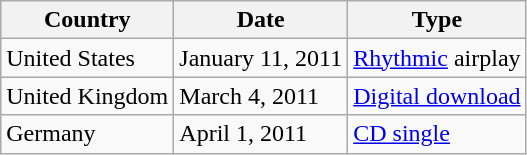<table class="wikitable">
<tr>
<th>Country</th>
<th>Date</th>
<th>Type</th>
</tr>
<tr>
<td>United States</td>
<td>January 11, 2011</td>
<td><a href='#'>Rhythmic</a> airplay</td>
</tr>
<tr>
<td>United Kingdom</td>
<td>March 4, 2011</td>
<td><a href='#'>Digital download</a></td>
</tr>
<tr>
<td>Germany</td>
<td>April 1, 2011</td>
<td><a href='#'>CD single</a></td>
</tr>
</table>
